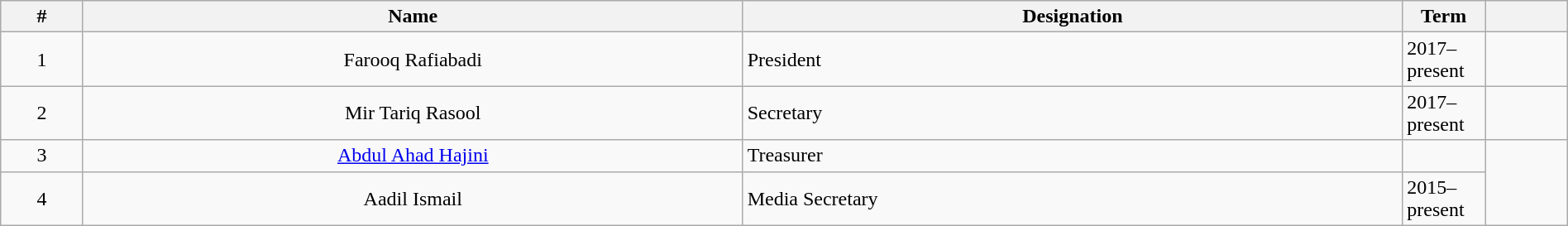<table class="wikitable sortable" width=100%>
<tr>
<th width=5%>#</th>
<th style="width:40%;">Name</th>
<th style="width:40%;">Designation</th>
<th width=5%>Term</th>
<th width=5%></th>
</tr>
<tr>
<td style="text-align:center;">1</td>
<td style="text-align:center;">Farooq Rafiabadi</td>
<td>President</td>
<td>2017–present</td>
<td></td>
</tr>
<tr>
<td style="text-align:center;">2</td>
<td style="text-align:center;">Mir Tariq Rasool</td>
<td>Secretary</td>
<td>2017–present</td>
<td></td>
</tr>
<tr>
<td style="text-align:center;">3</td>
<td style="text-align:center;"><a href='#'>Abdul Ahad Hajini</a></td>
<td>Treasurer</td>
<td></td>
<td rowspan="2"></td>
</tr>
<tr>
<td style="text-align:center;">4</td>
<td style="text-align:center;">Aadil Ismail</td>
<td>Media Secretary</td>
<td>2015–present</td>
</tr>
</table>
